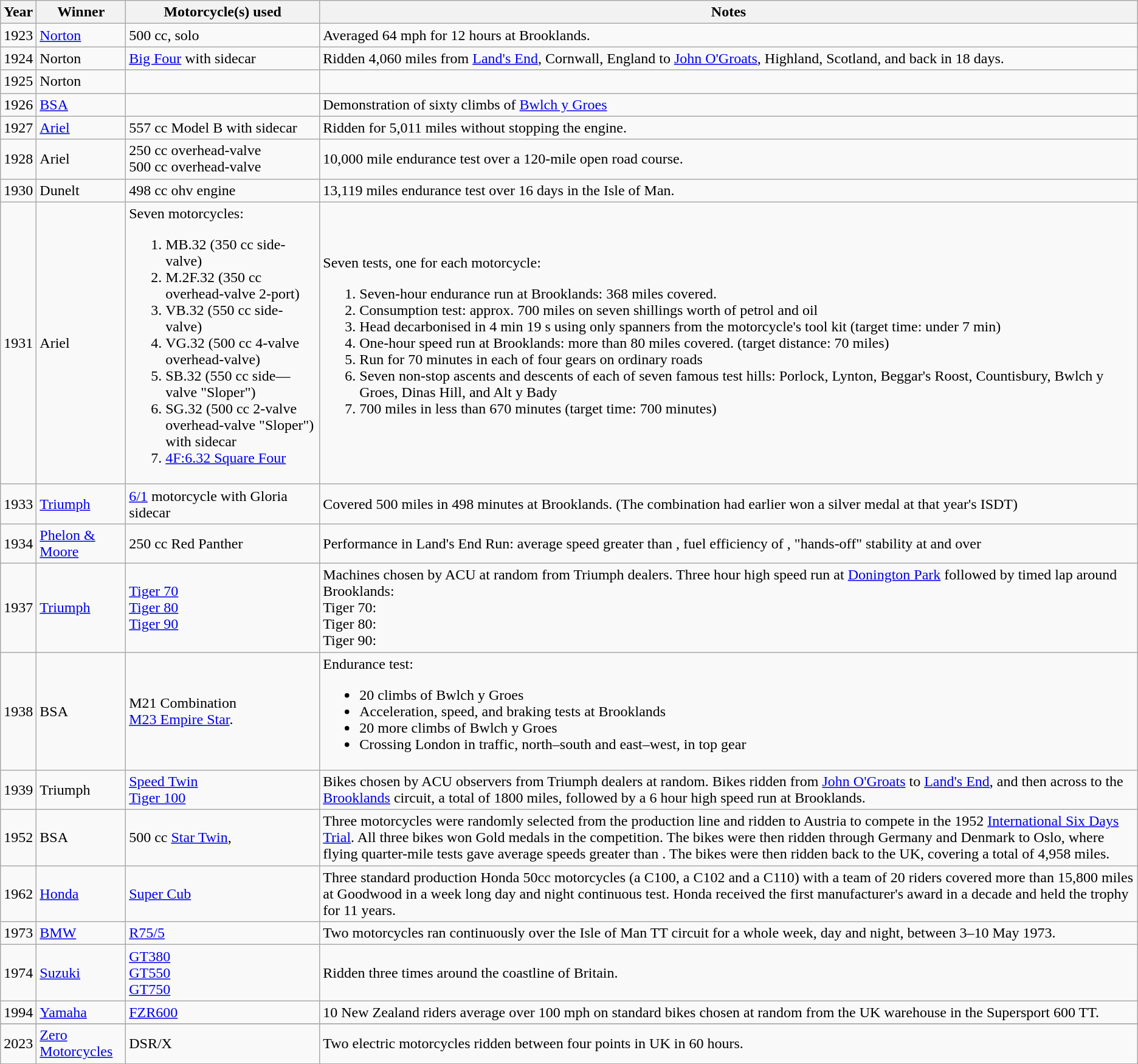<table class="wikitable">
<tr>
<th>Year</th>
<th>Winner</th>
<th>Motorcycle(s) used</th>
<th>Notes</th>
</tr>
<tr>
<td>1923</td>
<td><a href='#'>Norton</a></td>
<td>500 cc, solo</td>
<td>Averaged 64 mph for 12 hours at Brooklands.</td>
</tr>
<tr>
<td>1924</td>
<td>Norton</td>
<td><a href='#'>Big Four</a> with sidecar</td>
<td>Ridden 4,060 miles from <a href='#'>Land's End</a>, Cornwall, England to <a href='#'>John O'Groats</a>, Highland, Scotland, and back in 18 days.</td>
</tr>
<tr>
<td>1925</td>
<td>Norton</td>
<td></td>
<td></td>
</tr>
<tr>
<td>1926</td>
<td><a href='#'>BSA</a></td>
<td></td>
<td>Demonstration of sixty climbs of <a href='#'>Bwlch y Groes</a></td>
</tr>
<tr>
<td>1927</td>
<td><a href='#'>Ariel</a></td>
<td>557 cc Model B with sidecar</td>
<td>Ridden for 5,011 miles without stopping the engine.</td>
</tr>
<tr>
<td>1928</td>
<td>Ariel</td>
<td>250 cc overhead-valve<br>500 cc overhead-valve</td>
<td>10,000 mile endurance test over a 120-mile open road course.</td>
</tr>
<tr>
<td>1930</td>
<td>Dunelt</td>
<td>498 cc ohv engine</td>
<td>13,119 miles endurance test over 16 days in the Isle of Man.</td>
</tr>
<tr>
<td>1931</td>
<td>Ariel</td>
<td>Seven motorcycles:<br><ol><li>MB.32 (350 cc side-valve)</li><li>M.2F.32 (350 cc overhead-valve 2-port)</li><li>VB.32 (550 cc side-valve)</li><li>VG.32 (500 cc 4-valve overhead-valve)</li><li>SB.32 (550 cc side—valve "Sloper")</li><li>SG.32 (500 cc 2-valve overhead-valve "Sloper") with sidecar</li><li><a href='#'>4F:6.32 Square Four</a></li></ol></td>
<td>Seven tests, one for each motorcycle:<br><ol><li>Seven-hour endurance run at Brooklands: 368 miles covered.</li><li>Consumption test: approx. 700 miles on seven shillings worth of petrol and oil</li><li>Head decarbonised in 4 min 19 s using only spanners from the motorcycle's tool kit (target time: under 7 min)</li><li>One-hour speed run at Brooklands: more than 80 miles covered. (target distance: 70 miles)</li><li>Run for 70 minutes in each of four gears on ordinary roads</li><li>Seven non-stop ascents and descents of each of seven famous test hills: Porlock, Lynton, Beggar's Roost, Countisbury, Bwlch y Groes, Dinas Hill, and Alt y Bady</li><li>700 miles in less than 670 minutes (target time: 700 minutes)</li></ol></td>
</tr>
<tr>
<td>1933</td>
<td><a href='#'>Triumph</a> </td>
<td><a href='#'>6/1</a> motorcycle with Gloria sidecar</td>
<td>Covered 500 miles in 498 minutes at Brooklands. (The combination had earlier won a silver medal at that year's ISDT)</td>
</tr>
<tr>
<td>1934</td>
<td><a href='#'>Phelon & Moore</a></td>
<td>250 cc Red Panther</td>
<td>Performance in Land's End Run: average speed greater than , fuel efficiency of , "hands-off" stability at and over </td>
</tr>
<tr>
<td>1937</td>
<td><a href='#'>Triumph</a></td>
<td><a href='#'>Tiger 70<br>Tiger 80<br>Tiger 90</a></td>
<td>Machines chosen by ACU at random from Triumph dealers. Three hour high speed run at <a href='#'>Donington Park</a> followed by timed lap around Brooklands:<br>Tiger 70: <br>Tiger 80: <br>Tiger 90: </td>
</tr>
<tr>
<td>1938</td>
<td>BSA</td>
<td>M21 Combination<br><a href='#'>M23 Empire Star</a>.</td>
<td>Endurance test:<br><ul><li>20 climbs of Bwlch y Groes</li><li>Acceleration, speed, and braking tests at Brooklands</li><li>20 more climbs of Bwlch y Groes</li><li>Crossing London in traffic, north–south and east–west, in top gear</li></ul></td>
</tr>
<tr>
<td>1939</td>
<td>Triumph</td>
<td><a href='#'>Speed Twin</a><br><a href='#'>Tiger 100</a></td>
<td>Bikes chosen by ACU observers from Triumph dealers at random. Bikes ridden from <a href='#'>John O'Groats</a> to <a href='#'>Land's End</a>, and then across to the <a href='#'>Brooklands</a> circuit, a total of 1800 miles, followed by a 6 hour high speed run at Brooklands.</td>
</tr>
<tr>
<td>1952</td>
<td>BSA</td>
<td>500 cc <a href='#'>Star Twin</a>,</td>
<td>Three motorcycles were randomly selected from the production line and ridden to Austria to compete in the 1952 <a href='#'>International Six Days Trial</a>. All three bikes won Gold medals in the competition. The bikes were then ridden through Germany and Denmark to Oslo, where flying quarter-mile tests gave average speeds greater than . The bikes were then ridden back to the UK, covering a total of 4,958 miles.</td>
</tr>
<tr>
<td>1962</td>
<td><a href='#'>Honda</a></td>
<td><a href='#'>Super Cub</a></td>
<td>Three standard production Honda 50cc motorcycles (a C100, a C102 and a C110)  with a team of 20 riders covered more than 15,800 miles at Goodwood in a week long day and night continuous test. Honda received the first manufacturer's award in a decade and held the trophy for 11 years.</td>
</tr>
<tr>
<td>1973</td>
<td><a href='#'>BMW</a></td>
<td><a href='#'>R75/5</a></td>
<td>Two motorcycles ran continuously over the Isle of Man TT circuit for a whole week, day and night, between 3–10 May 1973.</td>
</tr>
<tr>
<td>1974</td>
<td><a href='#'>Suzuki</a></td>
<td><a href='#'>GT380<br>GT550<br>GT750</a></td>
<td>Ridden three times around the coastline of Britain.</td>
</tr>
<tr>
<td>1994</td>
<td><a href='#'>Yamaha</a></td>
<td><a href='#'>FZR600</a></td>
<td>10 New Zealand riders average over 100 mph on standard bikes chosen at random from the UK warehouse in the Supersport 600 TT.</td>
</tr>
<tr>
</tr>
<tr>
<td>2023</td>
<td><a href='#'>Zero Motorcycles</a></td>
<td>DSR/X</td>
<td>Two electric motorcycles ridden between four points in UK in 60 hours.</td>
</tr>
<tr>
</tr>
</table>
